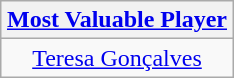<table class=wikitable style="text-align:center; margin:auto">
<tr>
<th><a href='#'>Most Valuable Player</a></th>
</tr>
<tr>
<td> <a href='#'>Teresa Gonçalves</a></td>
</tr>
</table>
